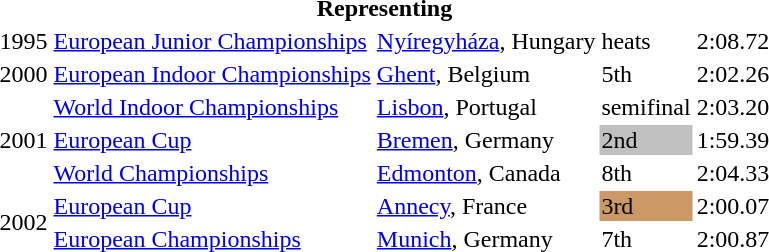<table>
<tr>
<th colspan=5>Representing </th>
</tr>
<tr>
<td>1995</td>
<td><a href='#'>European Junior Championships</a></td>
<td><a href='#'>Nyíregyháza</a>, Hungary</td>
<td>heats</td>
<td>2:08.72</td>
</tr>
<tr>
<td>2000</td>
<td><a href='#'>European Indoor Championships</a></td>
<td><a href='#'>Ghent</a>, Belgium</td>
<td>5th</td>
<td>2:02.26</td>
</tr>
<tr>
<td rowspan=3>2001</td>
<td><a href='#'>World Indoor Championships</a></td>
<td><a href='#'>Lisbon</a>, Portugal</td>
<td>semifinal</td>
<td>2:03.20</td>
</tr>
<tr>
<td><a href='#'>European Cup</a></td>
<td><a href='#'>Bremen</a>, Germany</td>
<td bgcolor=silver>2nd</td>
<td>1:59.39</td>
</tr>
<tr>
<td><a href='#'>World Championships</a></td>
<td><a href='#'>Edmonton</a>, Canada</td>
<td>8th</td>
<td>2:04.33</td>
</tr>
<tr>
<td rowspan=2>2002</td>
<td><a href='#'>European Cup</a></td>
<td><a href='#'>Annecy</a>, France</td>
<td bgcolor=cc9966>3rd</td>
<td>2:00.07</td>
</tr>
<tr>
<td><a href='#'>European Championships</a></td>
<td><a href='#'>Munich</a>, Germany</td>
<td>7th</td>
<td>2:00.87</td>
</tr>
</table>
